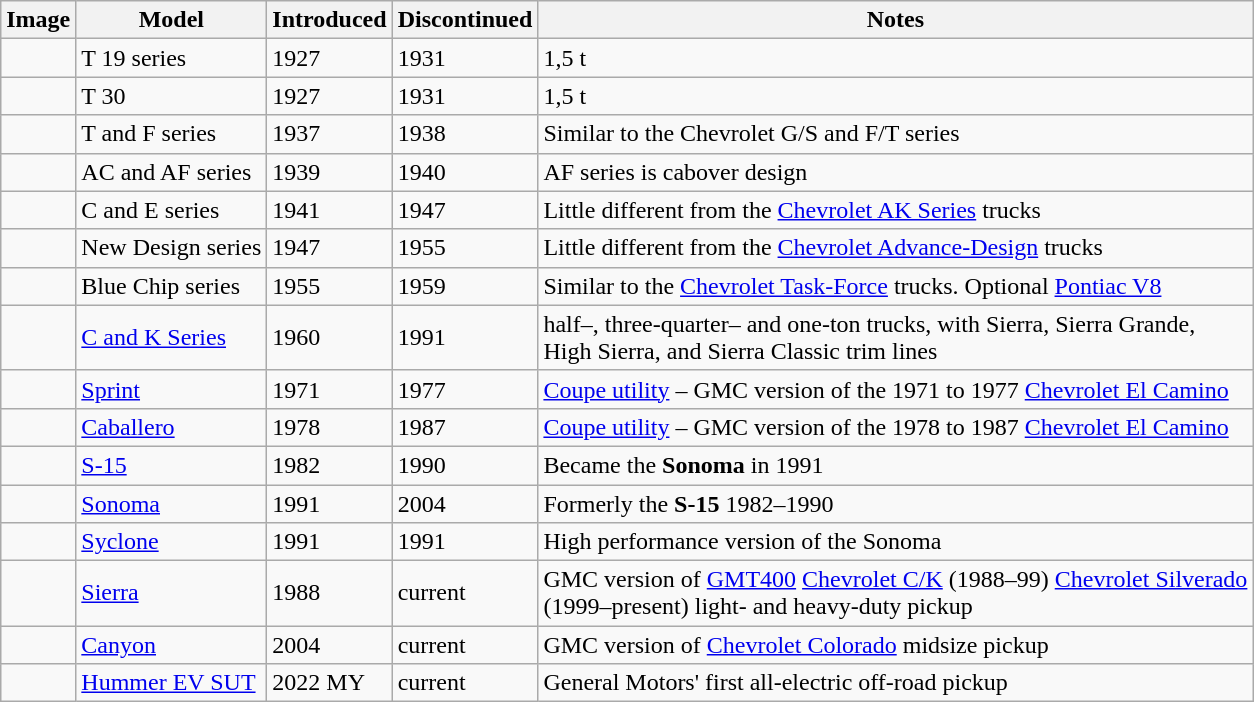<table class="wikitable sortable">
<tr>
<th>Image</th>
<th>Model</th>
<th>Introduced</th>
<th>Discontinued</th>
<th class="unsortable">Notes</th>
</tr>
<tr>
<td></td>
<td>T 19  series</td>
<td>1927</td>
<td>1931</td>
<td>1,5 t</td>
</tr>
<tr>
<td></td>
<td>T 30 </td>
<td>1927</td>
<td>1931</td>
<td>1,5 t</td>
</tr>
<tr>
<td></td>
<td>T and F series</td>
<td>1937</td>
<td>1938</td>
<td>Similar to the Chevrolet G/S and F/T series</td>
</tr>
<tr>
<td></td>
<td>AC and AF series</td>
<td>1939</td>
<td>1940</td>
<td>AF series is cabover design</td>
</tr>
<tr>
<td></td>
<td>C and E series</td>
<td>1941</td>
<td>1947</td>
<td>Little different from the <a href='#'>Chevrolet AK Series</a> trucks</td>
</tr>
<tr>
<td></td>
<td>New Design series</td>
<td>1947</td>
<td>1955</td>
<td>Little different from the <a href='#'>Chevrolet Advance-Design</a> trucks</td>
</tr>
<tr>
<td></td>
<td>Blue Chip series</td>
<td>1955</td>
<td>1959</td>
<td>Similar to the <a href='#'>Chevrolet Task-Force</a> trucks. Optional <a href='#'>Pontiac V8</a></td>
</tr>
<tr>
<td></td>
<td><a href='#'>C and K Series</a></td>
<td>1960</td>
<td>1991</td>
<td>half–, three-quarter– and one-ton trucks, with Sierra, Sierra Grande, <br>High Sierra, and Sierra Classic trim lines</td>
</tr>
<tr>
<td></td>
<td><a href='#'>Sprint</a></td>
<td>1971</td>
<td>1977</td>
<td><a href='#'>Coupe utility</a> – GMC version of the 1971 to 1977 <a href='#'>Chevrolet El Camino</a></td>
</tr>
<tr>
<td></td>
<td><a href='#'>Caballero</a></td>
<td>1978</td>
<td>1987</td>
<td><a href='#'>Coupe utility</a> – GMC version of the 1978 to 1987 <a href='#'>Chevrolet El Camino</a></td>
</tr>
<tr>
<td></td>
<td><a href='#'>S-15</a></td>
<td>1982</td>
<td>1990</td>
<td>Became the <strong>Sonoma</strong> in 1991</td>
</tr>
<tr>
<td></td>
<td><a href='#'>Sonoma</a></td>
<td>1991</td>
<td>2004</td>
<td>Formerly the <strong>S-15</strong> 1982–1990</td>
</tr>
<tr>
<td></td>
<td><a href='#'>Syclone</a></td>
<td>1991</td>
<td>1991</td>
<td>High performance version of the Sonoma</td>
</tr>
<tr>
<td></td>
<td><a href='#'>Sierra</a></td>
<td>1988</td>
<td>current</td>
<td>GMC version of <a href='#'>GMT400</a> <a href='#'>Chevrolet C/K</a> (1988–99) <a href='#'>Chevrolet Silverado</a> <br>(1999–present) light- and heavy-duty pickup</td>
</tr>
<tr>
<td></td>
<td><a href='#'>Canyon</a></td>
<td>2004</td>
<td>current</td>
<td>GMC version of <a href='#'>Chevrolet Colorado</a> midsize pickup</td>
</tr>
<tr>
<td></td>
<td><a href='#'>Hummer EV SUT</a></td>
<td>2022 MY</td>
<td>current</td>
<td>General Motors' first all-electric off-road pickup</td>
</tr>
</table>
